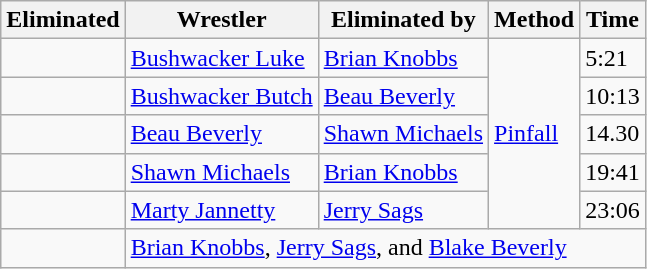<table class="wikitable sortable">
<tr>
<th>Eliminated</th>
<th>Wrestler</th>
<th>Eliminated by</th>
<th>Method</th>
<th>Time</th>
</tr>
<tr>
<td></td>
<td><a href='#'>Bushwacker Luke</a></td>
<td><a href='#'>Brian Knobbs</a></td>
<td rowspan="5"><a href='#'>Pinfall</a></td>
<td>5:21</td>
</tr>
<tr>
<td></td>
<td><a href='#'>Bushwacker Butch</a></td>
<td><a href='#'>Beau Beverly</a></td>
<td>10:13</td>
</tr>
<tr>
<td></td>
<td><a href='#'>Beau Beverly</a></td>
<td><a href='#'>Shawn Michaels</a></td>
<td>14.30</td>
</tr>
<tr>
<td></td>
<td><a href='#'>Shawn Michaels</a></td>
<td><a href='#'>Brian Knobbs</a></td>
<td>19:41</td>
</tr>
<tr>
<td></td>
<td><a href='#'>Marty Jannetty</a></td>
<td><a href='#'>Jerry Sags</a></td>
<td>23:06</td>
</tr>
<tr>
<td></td>
<td colspan="4"><a href='#'>Brian Knobbs</a>, <a href='#'>Jerry Sags</a>, and <a href='#'>Blake Beverly</a></td>
</tr>
</table>
